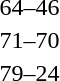<table style="text-align:center">
<tr>
<th width=200></th>
<th width=100></th>
<th width=200></th>
</tr>
<tr>
<td align=right><strong></strong></td>
<td align=center>64–46</td>
<td align=left></td>
</tr>
<tr>
<td align=right><strong></strong></td>
<td align=center>71–70</td>
<td align=left></td>
</tr>
<tr>
<td align=right><strong></strong></td>
<td align=center>79–24</td>
<td align=left></td>
</tr>
</table>
